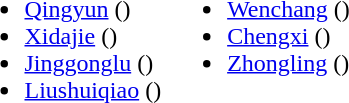<table>
<tr>
<td valign="top"><br><ul><li><a href='#'>Qingyun</a> ()</li><li><a href='#'>Xidajie</a> ()</li><li><a href='#'>Jinggonglu</a> ()</li><li><a href='#'>Liushuiqiao</a> ()</li></ul></td>
<td valign="top"><br><ul><li><a href='#'>Wenchang</a> ()</li><li><a href='#'>Chengxi</a> ()</li><li><a href='#'>Zhongling</a> ()</li></ul></td>
</tr>
</table>
